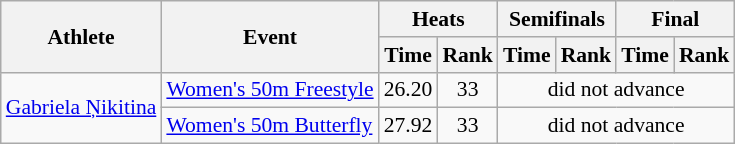<table class=wikitable style="font-size:90%">
<tr>
<th rowspan="2">Athlete</th>
<th rowspan="2">Event</th>
<th colspan="2">Heats</th>
<th colspan="2">Semifinals</th>
<th colspan="2">Final</th>
</tr>
<tr>
<th>Time</th>
<th>Rank</th>
<th>Time</th>
<th>Rank</th>
<th>Time</th>
<th>Rank</th>
</tr>
<tr>
<td rowspan="2"><a href='#'>Gabriela Ņikitina</a></td>
<td><a href='#'>Women's 50m Freestyle</a></td>
<td align=center>26.20</td>
<td align=center>33</td>
<td align=center colspan=4>did not advance</td>
</tr>
<tr>
<td><a href='#'>Women's 50m Butterfly</a></td>
<td align=center>27.92</td>
<td align=center>33</td>
<td align=center colspan=4>did not advance</td>
</tr>
</table>
